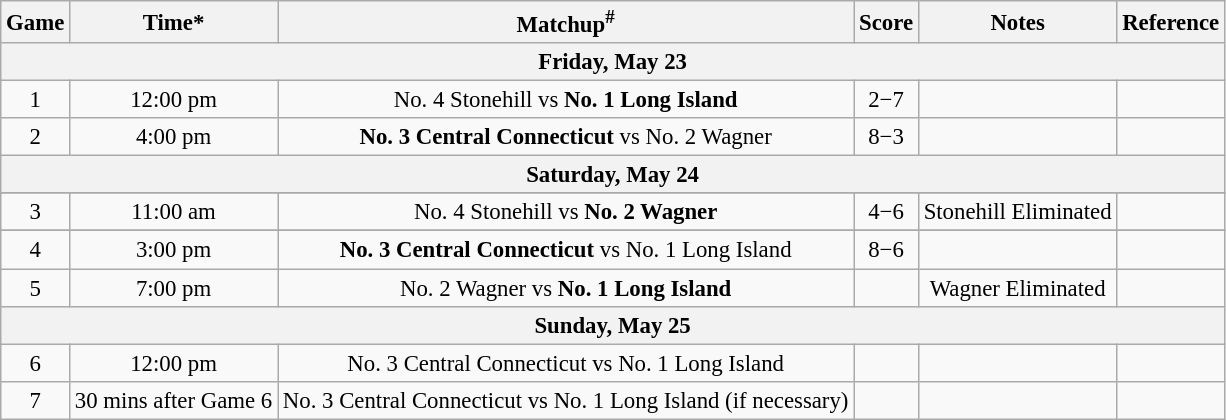<table class="wikitable" style="font-size: 95%">
<tr align="center">
<th>Game</th>
<th>Time*</th>
<th>Matchup<sup>#</sup></th>
<th>Score</th>
<th>Notes</th>
<th>Reference</th>
</tr>
<tr>
<th colspan=7>Friday, May 23</th>
</tr>
<tr>
<td style="text-align:center;">1</td>
<td style="text-align:center;">12:00 pm</td>
<td style="text-align:center;">No. 4 Stonehill vs <strong>No. 1 Long Island</strong></td>
<td style="text-align:center;">2−7</td>
<td style="text-align:center;"></td>
<td style="text-align:center;"></td>
</tr>
<tr>
<td style="text-align:center;">2</td>
<td style="text-align:center;">4:00 pm</td>
<td style="text-align:center;"><strong>No. 3 Central Connecticut</strong> vs No. 2 Wagner</td>
<td style="text-align:center;">8−3</td>
<td style="text-align:center;"></td>
<td style="text-align:center;"></td>
</tr>
<tr>
<th colspan=7>Saturday, May 24</th>
</tr>
<tr>
</tr>
<tr>
<td style="text-align:center;">3</td>
<td style="text-align:center;">11:00 am</td>
<td style="text-align:center;">No. 4 Stonehill vs <strong>No. 2 Wagner</strong></td>
<td style="text-align:center;">4−6</td>
<td style="text-align:center;">Stonehill Eliminated</td>
<td style="text-align:center;"></td>
</tr>
<tr>
</tr>
<tr>
<td style="text-align:center;">4</td>
<td style="text-align:center;">3:00 pm</td>
<td style="text-align:center;"><strong>No. 3 Central Connecticut</strong> vs No. 1 Long Island</td>
<td style="text-align:center;">8−6</td>
<td style="text-align:center;"></td>
<td style="text-align:center;"></td>
</tr>
<tr>
<td style="text-align:center;">5</td>
<td style="text-align:center;">7:00 pm</td>
<td style="text-align:center;">No. 2 Wagner vs <strong>No. 1 Long Island</strong></td>
<td style="text-align:center;"></td>
<td style="text-align:center;">Wagner Eliminated</td>
<td style="text-align:center;"></td>
</tr>
<tr>
<th colspan=7>Sunday, May 25</th>
</tr>
<tr>
<td style="text-align:center;">6</td>
<td style="text-align:center;">12:00 pm</td>
<td style="text-align:center;">No. 3 Central Connecticut vs No. 1 Long Island</td>
<td style="text-align:center;"></td>
<td style="text-align:center;"></td>
<td style="text-align:center;"></td>
</tr>
<tr>
<td style="text-align:center;">7</td>
<td style="text-align:center;">30 mins after Game 6</td>
<td style="text-align:center;">No. 3 Central Connecticut vs No. 1 Long Island (if necessary)</td>
<td style="text-align:center;"></td>
<td style="text-align:center;"></td>
<td style="text-align:center;"></td>
</tr>
</table>
